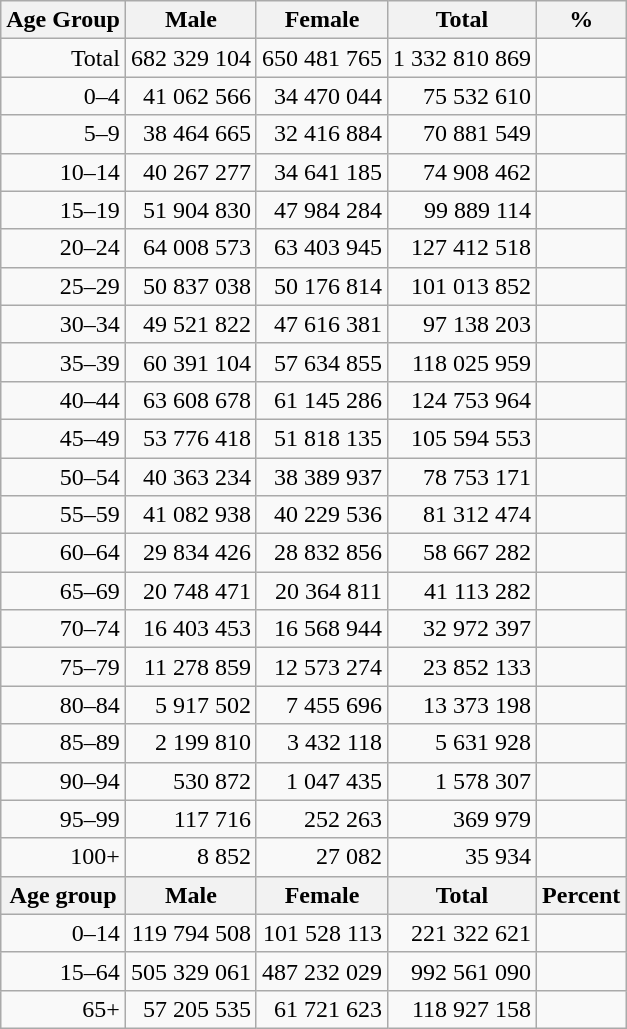<table class="wikitable" style="text-align:right;">
<tr>
<th>Age Group</th>
<th>Male</th>
<th>Female</th>
<th>Total</th>
<th>%</th>
</tr>
<tr>
<td>Total</td>
<td>682 329 104</td>
<td>650 481 765</td>
<td>1 332 810 869</td>
<td></td>
</tr>
<tr>
<td>0–4</td>
<td>41 062 566</td>
<td>34 470 044</td>
<td>75 532 610</td>
<td></td>
</tr>
<tr>
<td>5–9</td>
<td>38 464 665</td>
<td>32 416 884</td>
<td>70 881 549</td>
<td></td>
</tr>
<tr>
<td>10–14</td>
<td>40 267 277</td>
<td>34 641 185</td>
<td>74 908 462</td>
<td></td>
</tr>
<tr>
<td>15–19</td>
<td>51 904 830</td>
<td>47 984 284</td>
<td>99 889 114</td>
<td></td>
</tr>
<tr>
<td>20–24</td>
<td>64 008 573</td>
<td>63 403 945</td>
<td>127 412 518</td>
<td></td>
</tr>
<tr>
<td>25–29</td>
<td>50 837 038</td>
<td>50 176 814</td>
<td>101 013 852</td>
<td></td>
</tr>
<tr>
<td>30–34</td>
<td>49 521 822</td>
<td>47 616 381</td>
<td>97 138 203</td>
<td></td>
</tr>
<tr>
<td>35–39</td>
<td>60 391 104</td>
<td>57 634 855</td>
<td>118 025 959</td>
<td></td>
</tr>
<tr>
<td>40–44</td>
<td>63 608 678</td>
<td>61 145 286</td>
<td>124 753 964</td>
<td></td>
</tr>
<tr>
<td>45–49</td>
<td>53 776 418</td>
<td>51 818 135</td>
<td>105 594 553</td>
<td></td>
</tr>
<tr>
<td>50–54</td>
<td>40 363 234</td>
<td>38 389 937</td>
<td>78 753 171</td>
<td></td>
</tr>
<tr>
<td>55–59</td>
<td>41 082 938</td>
<td>40 229 536</td>
<td>81 312 474</td>
<td></td>
</tr>
<tr>
<td>60–64</td>
<td>29 834 426</td>
<td>28 832 856</td>
<td>58 667 282</td>
<td></td>
</tr>
<tr>
<td>65–69</td>
<td>20 748 471</td>
<td>20 364 811</td>
<td>41 113 282</td>
<td></td>
</tr>
<tr>
<td>70–74</td>
<td>16 403 453</td>
<td>16 568 944</td>
<td>32 972 397</td>
<td></td>
</tr>
<tr>
<td>75–79</td>
<td>11 278 859</td>
<td>12 573 274</td>
<td>23 852 133</td>
<td></td>
</tr>
<tr>
<td>80–84</td>
<td>5 917 502</td>
<td>7 455 696</td>
<td>13 373 198</td>
<td></td>
</tr>
<tr>
<td>85–89</td>
<td>2 199 810</td>
<td>3 432 118</td>
<td>5 631 928</td>
<td></td>
</tr>
<tr>
<td>90–94</td>
<td>530 872</td>
<td>1 047 435</td>
<td>1 578 307</td>
<td></td>
</tr>
<tr>
<td>95–99</td>
<td>117 716</td>
<td>252 263</td>
<td>369 979</td>
<td></td>
</tr>
<tr>
<td>100+</td>
<td>8 852</td>
<td>27 082</td>
<td>35 934</td>
<td></td>
</tr>
<tr>
<th>Age group</th>
<th>Male</th>
<th>Female</th>
<th>Total</th>
<th>Percent</th>
</tr>
<tr>
<td>0–14</td>
<td>119 794 508</td>
<td>101 528 113</td>
<td>221 322 621</td>
<td></td>
</tr>
<tr>
<td>15–64</td>
<td>505 329 061</td>
<td>487 232 029</td>
<td>992 561 090</td>
<td></td>
</tr>
<tr>
<td>65+</td>
<td>57 205 535</td>
<td>61 721 623</td>
<td>118 927 158</td>
<td></td>
</tr>
</table>
